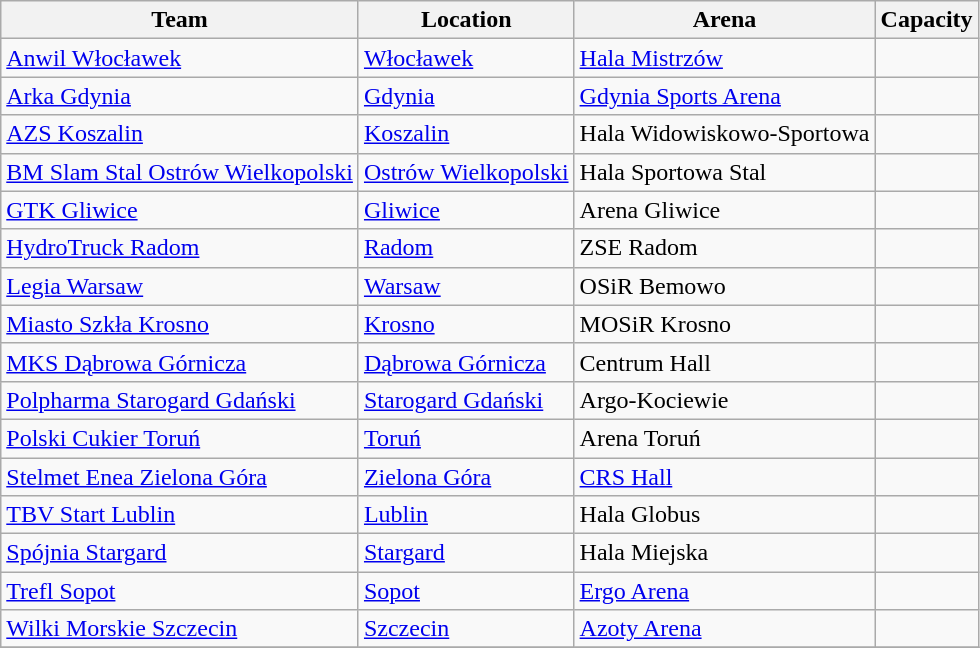<table class="wikitable sortable">
<tr>
<th>Team</th>
<th>Location</th>
<th>Arena</th>
<th>Capacity</th>
</tr>
<tr>
<td><a href='#'>Anwil Włocławek</a></td>
<td><a href='#'>Włocławek</a></td>
<td><a href='#'>Hala Mistrzów</a></td>
<td align=center></td>
</tr>
<tr>
<td><a href='#'>Arka Gdynia</a></td>
<td><a href='#'>Gdynia</a></td>
<td><a href='#'>Gdynia Sports Arena</a></td>
<td align=center></td>
</tr>
<tr>
<td><a href='#'>AZS Koszalin</a></td>
<td><a href='#'>Koszalin</a></td>
<td>Hala Widowiskowo-Sportowa</td>
<td align=center></td>
</tr>
<tr>
<td><a href='#'>BM Slam Stal Ostrów Wielkopolski</a></td>
<td><a href='#'>Ostrów Wielkopolski</a></td>
<td>Hala Sportowa Stal</td>
<td align=center></td>
</tr>
<tr>
<td><a href='#'>GTK Gliwice</a></td>
<td><a href='#'>Gliwice</a></td>
<td>Arena Gliwice</td>
<td align=center></td>
</tr>
<tr>
<td><a href='#'>HydroTruck Radom</a></td>
<td><a href='#'>Radom</a></td>
<td>ZSE Radom</td>
<td align=center></td>
</tr>
<tr>
<td><a href='#'>Legia Warsaw</a></td>
<td><a href='#'>Warsaw</a></td>
<td>OSiR Bemowo</td>
<td align=center></td>
</tr>
<tr>
<td><a href='#'>Miasto Szkła Krosno</a></td>
<td><a href='#'>Krosno</a></td>
<td>MOSiR Krosno</td>
<td align=center></td>
</tr>
<tr>
<td><a href='#'>MKS Dąbrowa Górnicza</a></td>
<td><a href='#'>Dąbrowa Górnicza</a></td>
<td>Centrum Hall</td>
<td align=center></td>
</tr>
<tr>
<td><a href='#'>Polpharma Starogard Gdański</a></td>
<td><a href='#'>Starogard Gdański</a></td>
<td>Argo-Kociewie</td>
<td style="text-align:center;"></td>
</tr>
<tr>
<td><a href='#'>Polski Cukier Toruń</a></td>
<td><a href='#'>Toruń</a></td>
<td>Arena Toruń</td>
<td align=center></td>
</tr>
<tr>
<td><a href='#'>Stelmet Enea Zielona Góra</a></td>
<td><a href='#'>Zielona Góra</a></td>
<td><a href='#'>CRS Hall</a></td>
<td align=center></td>
</tr>
<tr>
<td><a href='#'>TBV Start Lublin</a></td>
<td><a href='#'>Lublin</a></td>
<td>Hala Globus</td>
<td style="text-align:center;"></td>
</tr>
<tr>
<td><a href='#'>Spójnia Stargard</a></td>
<td><a href='#'>Stargard</a></td>
<td>Hala Miejska</td>
<td align=center></td>
</tr>
<tr>
<td><a href='#'>Trefl Sopot</a></td>
<td><a href='#'>Sopot</a></td>
<td><a href='#'>Ergo Arena</a></td>
<td align=center></td>
</tr>
<tr>
<td><a href='#'>Wilki Morskie Szczecin</a></td>
<td><a href='#'>Szczecin</a></td>
<td><a href='#'>Azoty Arena</a></td>
<td align=center></td>
</tr>
<tr>
</tr>
</table>
